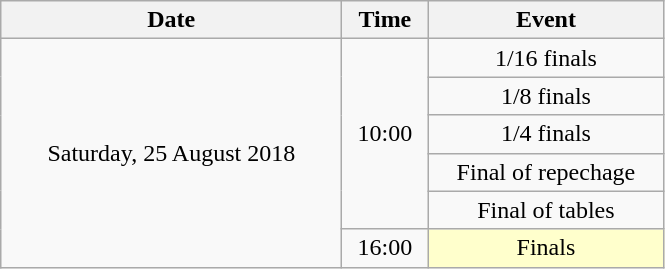<table class = "wikitable" style="text-align:center;">
<tr>
<th width=220>Date</th>
<th width=50>Time</th>
<th width=150>Event</th>
</tr>
<tr>
<td rowspan=6>Saturday, 25 August 2018</td>
<td rowspan=5>10:00</td>
<td>1/16 finals</td>
</tr>
<tr>
<td>1/8 finals</td>
</tr>
<tr>
<td>1/4 finals</td>
</tr>
<tr>
<td>Final of repechage</td>
</tr>
<tr>
<td>Final of tables</td>
</tr>
<tr>
<td>16:00</td>
<td bgcolor=ffffcc>Finals</td>
</tr>
</table>
